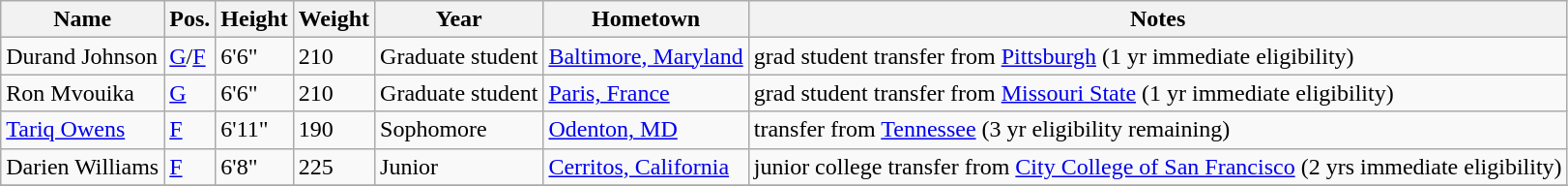<table class="wikitable sortable" border="1">
<tr>
<th>Name</th>
<th>Pos.</th>
<th>Height</th>
<th>Weight</th>
<th>Year</th>
<th>Hometown</th>
<th class="unsortable">Notes</th>
</tr>
<tr>
<td sortname>Durand Johnson</td>
<td><a href='#'>G</a>/<a href='#'>F</a></td>
<td>6'6"</td>
<td>210</td>
<td>Graduate student</td>
<td><a href='#'>Baltimore, Maryland</a></td>
<td>grad student transfer from <a href='#'>Pittsburgh</a> (1 yr immediate eligibility)</td>
</tr>
<tr>
<td sortname>Ron Mvouika</td>
<td><a href='#'>G</a></td>
<td>6'6"</td>
<td>210</td>
<td>Graduate student</td>
<td><a href='#'>Paris, France</a></td>
<td>grad student transfer from <a href='#'>Missouri State</a> (1 yr immediate eligibility)</td>
</tr>
<tr>
<td sortname><a href='#'>Tariq Owens</a></td>
<td><a href='#'>F</a></td>
<td>6'11"</td>
<td>190</td>
<td>Sophomore</td>
<td><a href='#'>Odenton, MD</a></td>
<td>transfer from <a href='#'>Tennessee</a> (3 yr eligibility remaining)</td>
</tr>
<tr>
<td sortname>Darien Williams</td>
<td><a href='#'>F</a></td>
<td>6'8"</td>
<td>225</td>
<td>Junior</td>
<td><a href='#'>Cerritos, California</a></td>
<td>junior college transfer from <a href='#'>City College of San Francisco</a> (2 yrs immediate eligibility)</td>
</tr>
<tr>
</tr>
</table>
